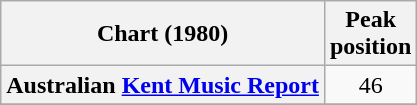<table class="wikitable sortable plainrowheaders">
<tr>
<th>Chart (1980)</th>
<th>Peak<br>position</th>
</tr>
<tr>
<th scope="row">Australian <a href='#'>Kent Music Report</a></th>
<td style="text-align:center;">46</td>
</tr>
<tr>
</tr>
</table>
